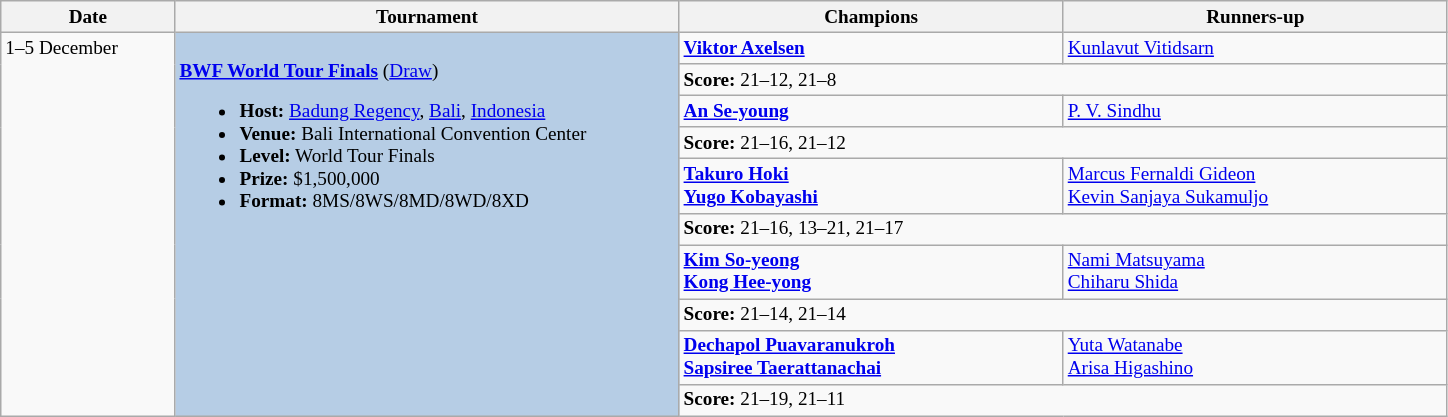<table class="wikitable" style="font-size:80%">
<tr>
<th width="110">Date</th>
<th width="330">Tournament</th>
<th width="250">Champions</th>
<th width="250">Runners-up</th>
</tr>
<tr valign=top>
<td rowspan=10>1–5 December</td>
<td style="background:#B6CDE5;" rowspan="10"><br><strong> <a href='#'>BWF World Tour Finals</a></strong> (<a href='#'>Draw</a>)<ul><li><strong>Host:</strong> <a href='#'>Badung Regency</a>, <a href='#'>Bali</a>, <a href='#'>Indonesia</a></li><li><strong>Venue:</strong> Bali International Convention Center</li><li><strong>Level:</strong> World Tour Finals</li><li><strong>Prize:</strong> $1,500,000</li><li><strong>Format:</strong> 8MS/8WS/8MD/8WD/8XD</li></ul></td>
<td><strong> <a href='#'>Viktor Axelsen</a></strong></td>
<td> <a href='#'>Kunlavut Vitidsarn</a></td>
</tr>
<tr>
<td colspan="2"><strong>Score:</strong> 21–12, 21–8</td>
</tr>
<tr valign="top">
<td><strong> <a href='#'>An Se-young</a></strong></td>
<td> <a href='#'>P. V. Sindhu</a></td>
</tr>
<tr>
<td colspan="2"><strong>Score:</strong> 21–16, 21–12</td>
</tr>
<tr valign="top">
<td><strong> <a href='#'>Takuro Hoki</a><br> <a href='#'>Yugo Kobayashi</a></strong></td>
<td> <a href='#'>Marcus Fernaldi Gideon</a><br> <a href='#'>Kevin Sanjaya Sukamuljo</a></td>
</tr>
<tr>
<td colspan="2"><strong>Score:</strong> 21–16, 13–21, 21–17</td>
</tr>
<tr valign="top">
<td><strong> <a href='#'>Kim So-yeong</a><br> <a href='#'>Kong Hee-yong</a></strong></td>
<td> <a href='#'>Nami Matsuyama</a><br> <a href='#'>Chiharu Shida</a></td>
</tr>
<tr>
<td colspan="2"><strong>Score:</strong> 21–14, 21–14</td>
</tr>
<tr valign="top">
<td><strong> <a href='#'>Dechapol Puavaranukroh</a><br> <a href='#'>Sapsiree Taerattanachai</a></strong></td>
<td> <a href='#'>Yuta Watanabe</a><br> <a href='#'>Arisa Higashino</a></td>
</tr>
<tr>
<td colspan="2"><strong>Score:</strong> 21–19, 21–11</td>
</tr>
</table>
